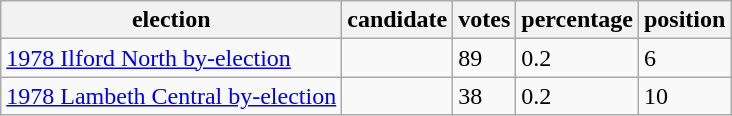<table class="wikitable sortable">
<tr>
<th>election</th>
<th>candidate</th>
<th>votes</th>
<th>percentage</th>
<th>position</th>
</tr>
<tr>
<td><a href='#'>1978 Ilford North by-election</a></td>
<td></td>
<td>89</td>
<td>0.2</td>
<td>6</td>
</tr>
<tr>
<td><a href='#'>1978 Lambeth Central by-election</a></td>
<td></td>
<td>38</td>
<td>0.2</td>
<td>10</td>
</tr>
</table>
